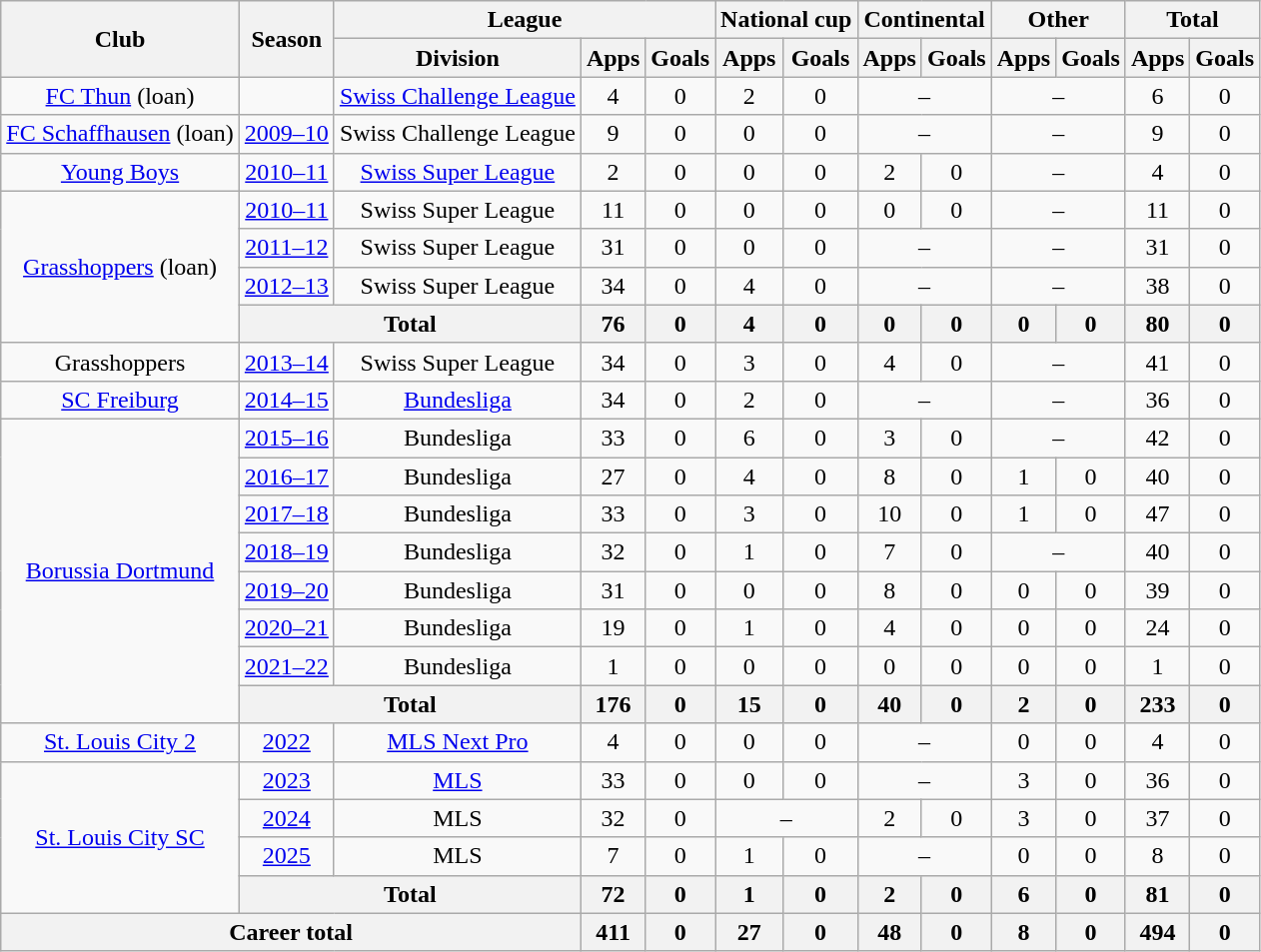<table class="wikitable" style="text-align:center">
<tr>
<th rowspan="2">Club</th>
<th rowspan="2">Season</th>
<th colspan="3">League</th>
<th colspan="2">National cup</th>
<th colspan="2">Continental</th>
<th colspan="2">Other</th>
<th colspan="3">Total</th>
</tr>
<tr>
<th>Division</th>
<th>Apps</th>
<th>Goals</th>
<th>Apps</th>
<th>Goals</th>
<th>Apps</th>
<th>Goals</th>
<th>Apps</th>
<th>Goals</th>
<th>Apps</th>
<th>Goals</th>
</tr>
<tr>
<td><a href='#'>FC Thun</a> (loan)</td>
<td></td>
<td><a href='#'>Swiss Challenge League</a></td>
<td>4</td>
<td>0</td>
<td>2</td>
<td>0</td>
<td colspan="2">–</td>
<td colspan="2">–</td>
<td>6</td>
<td>0</td>
</tr>
<tr>
<td><a href='#'>FC Schaffhausen</a> (loan)</td>
<td><a href='#'>2009–10</a></td>
<td>Swiss Challenge League</td>
<td>9</td>
<td>0</td>
<td>0</td>
<td>0</td>
<td colspan="2">–</td>
<td colspan="2">–</td>
<td>9</td>
<td>0</td>
</tr>
<tr>
<td><a href='#'>Young Boys</a></td>
<td><a href='#'>2010–11</a></td>
<td><a href='#'>Swiss Super League</a></td>
<td>2</td>
<td>0</td>
<td>0</td>
<td>0</td>
<td>2</td>
<td>0</td>
<td colspan="2">–</td>
<td>4</td>
<td>0</td>
</tr>
<tr>
<td rowspan="4"><a href='#'>Grasshoppers</a> (loan)</td>
<td><a href='#'>2010–11</a></td>
<td>Swiss Super League</td>
<td>11</td>
<td>0</td>
<td>0</td>
<td>0</td>
<td>0</td>
<td>0</td>
<td colspan="2">–</td>
<td>11</td>
<td>0</td>
</tr>
<tr>
<td><a href='#'>2011–12</a></td>
<td>Swiss Super League</td>
<td>31</td>
<td>0</td>
<td>0</td>
<td>0</td>
<td colspan="2">–</td>
<td colspan="2">–</td>
<td>31</td>
<td>0</td>
</tr>
<tr>
<td><a href='#'>2012–13</a></td>
<td>Swiss Super League</td>
<td>34</td>
<td>0</td>
<td>4</td>
<td>0</td>
<td colspan="2">–</td>
<td colspan="2">–</td>
<td>38</td>
<td>0</td>
</tr>
<tr>
<th colspan="2">Total</th>
<th>76</th>
<th>0</th>
<th>4</th>
<th>0</th>
<th>0</th>
<th>0</th>
<th>0</th>
<th>0</th>
<th>80</th>
<th>0</th>
</tr>
<tr>
<td>Grasshoppers</td>
<td><a href='#'>2013–14</a></td>
<td>Swiss Super League</td>
<td>34</td>
<td>0</td>
<td>3</td>
<td>0</td>
<td>4</td>
<td>0</td>
<td colspan="2">–</td>
<td>41</td>
<td>0</td>
</tr>
<tr>
<td><a href='#'>SC Freiburg</a></td>
<td><a href='#'>2014–15</a></td>
<td><a href='#'>Bundesliga</a></td>
<td>34</td>
<td>0</td>
<td>2</td>
<td>0</td>
<td colspan="2">–</td>
<td colspan="2">–</td>
<td>36</td>
<td>0</td>
</tr>
<tr>
<td rowspan="8"><a href='#'>Borussia Dortmund</a></td>
<td><a href='#'>2015–16</a></td>
<td>Bundesliga</td>
<td>33</td>
<td>0</td>
<td>6</td>
<td>0</td>
<td>3</td>
<td>0</td>
<td colspan="2">–</td>
<td>42</td>
<td>0</td>
</tr>
<tr>
<td><a href='#'>2016–17</a></td>
<td>Bundesliga</td>
<td>27</td>
<td>0</td>
<td>4</td>
<td>0</td>
<td>8</td>
<td>0</td>
<td>1</td>
<td>0</td>
<td>40</td>
<td>0</td>
</tr>
<tr>
<td><a href='#'>2017–18</a></td>
<td>Bundesliga</td>
<td>33</td>
<td>0</td>
<td>3</td>
<td>0</td>
<td>10</td>
<td>0</td>
<td>1</td>
<td>0</td>
<td>47</td>
<td>0</td>
</tr>
<tr>
<td><a href='#'>2018–19</a></td>
<td>Bundesliga</td>
<td>32</td>
<td>0</td>
<td>1</td>
<td>0</td>
<td>7</td>
<td>0</td>
<td colspan="2">–</td>
<td>40</td>
<td>0</td>
</tr>
<tr>
<td><a href='#'>2019–20</a></td>
<td>Bundesliga</td>
<td>31</td>
<td>0</td>
<td>0</td>
<td>0</td>
<td>8</td>
<td>0</td>
<td>0</td>
<td>0</td>
<td>39</td>
<td>0</td>
</tr>
<tr>
<td><a href='#'>2020–21</a></td>
<td>Bundesliga</td>
<td>19</td>
<td>0</td>
<td>1</td>
<td>0</td>
<td>4</td>
<td>0</td>
<td>0</td>
<td>0</td>
<td>24</td>
<td>0</td>
</tr>
<tr>
<td><a href='#'>2021–22</a></td>
<td>Bundesliga</td>
<td>1</td>
<td>0</td>
<td>0</td>
<td>0</td>
<td>0</td>
<td>0</td>
<td>0</td>
<td>0</td>
<td>1</td>
<td>0</td>
</tr>
<tr>
<th colspan="2">Total</th>
<th>176</th>
<th>0</th>
<th>15</th>
<th>0</th>
<th>40</th>
<th>0</th>
<th>2</th>
<th>0</th>
<th>233</th>
<th>0</th>
</tr>
<tr>
<td><a href='#'>St. Louis City 2</a></td>
<td><a href='#'>2022</a></td>
<td><a href='#'>MLS Next Pro</a></td>
<td>4</td>
<td>0</td>
<td>0</td>
<td>0</td>
<td colspan="2">–</td>
<td>0</td>
<td>0</td>
<td>4</td>
<td>0</td>
</tr>
<tr>
<td rowspan="4"><a href='#'>St. Louis City SC</a></td>
<td><a href='#'>2023</a></td>
<td><a href='#'>MLS</a></td>
<td>33</td>
<td>0</td>
<td>0</td>
<td>0</td>
<td colspan="2">–</td>
<td>3</td>
<td>0</td>
<td>36</td>
<td>0</td>
</tr>
<tr>
<td><a href='#'>2024</a></td>
<td>MLS</td>
<td>32</td>
<td>0</td>
<td colspan="2">–</td>
<td>2</td>
<td>0</td>
<td>3</td>
<td>0</td>
<td>37</td>
<td>0</td>
</tr>
<tr>
<td><a href='#'>2025</a></td>
<td>MLS</td>
<td>7</td>
<td>0</td>
<td>1</td>
<td>0</td>
<td colspan="2">–</td>
<td>0</td>
<td>0</td>
<td>8</td>
<td>0</td>
</tr>
<tr>
<th colspan="2">Total</th>
<th>72</th>
<th>0</th>
<th>1</th>
<th>0</th>
<th>2</th>
<th>0</th>
<th>6</th>
<th>0</th>
<th>81</th>
<th>0</th>
</tr>
<tr>
<th colspan="3">Career total</th>
<th>411</th>
<th>0</th>
<th>27</th>
<th>0</th>
<th>48</th>
<th>0</th>
<th>8</th>
<th>0</th>
<th>494</th>
<th>0</th>
</tr>
</table>
